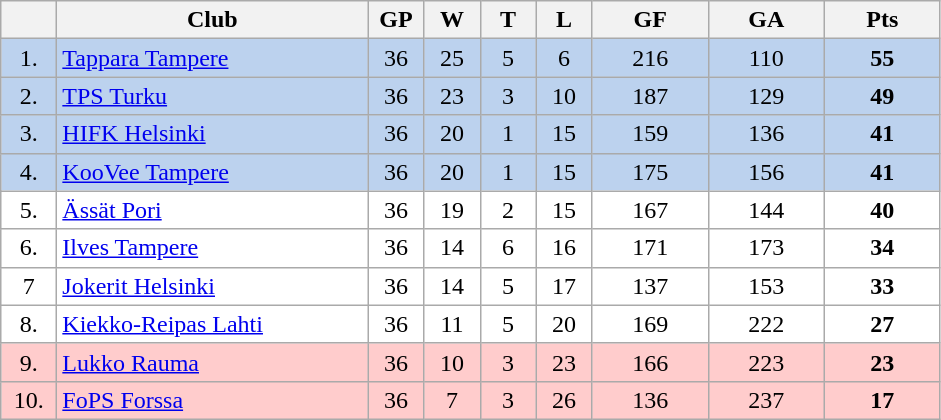<table class="wikitable">
<tr>
<th width="30"></th>
<th width="200">Club</th>
<th width="30">GP</th>
<th width="30">W</th>
<th width="30">T</th>
<th width="30">L</th>
<th width="70">GF</th>
<th width="70">GA</th>
<th width="70">Pts</th>
</tr>
<tr bgcolor="#BCD2EE" align="center">
<td>1.</td>
<td align="left"><a href='#'>Tappara Tampere</a></td>
<td>36</td>
<td>25</td>
<td>5</td>
<td>6</td>
<td>216</td>
<td>110</td>
<td><strong>55</strong></td>
</tr>
<tr bgcolor="#BCD2EE" align="center">
<td>2.</td>
<td align="left"><a href='#'>TPS Turku</a></td>
<td>36</td>
<td>23</td>
<td>3</td>
<td>10</td>
<td>187</td>
<td>129</td>
<td><strong>49</strong></td>
</tr>
<tr bgcolor="#BCD2EE" align="center">
<td>3.</td>
<td align="left"><a href='#'>HIFK Helsinki</a></td>
<td>36</td>
<td>20</td>
<td>1</td>
<td>15</td>
<td>159</td>
<td>136</td>
<td><strong>41</strong></td>
</tr>
<tr bgcolor="#BCD2EE" align="center">
<td>4.</td>
<td align="left"><a href='#'>KooVee Tampere</a></td>
<td>36</td>
<td>20</td>
<td>1</td>
<td>15</td>
<td>175</td>
<td>156</td>
<td><strong>41</strong></td>
</tr>
<tr bgcolor="#FFFFFF" align="center">
<td>5.</td>
<td align="left"><a href='#'>Ässät Pori</a></td>
<td>36</td>
<td>19</td>
<td>2</td>
<td>15</td>
<td>167</td>
<td>144</td>
<td><strong>40</strong></td>
</tr>
<tr bgcolor="#FFFFFF" align="center">
<td>6.</td>
<td align="left"><a href='#'>Ilves Tampere</a></td>
<td>36</td>
<td>14</td>
<td>6</td>
<td>16</td>
<td>171</td>
<td>173</td>
<td><strong>34</strong></td>
</tr>
<tr bgcolor="#FFFFFF" align="center">
<td>7</td>
<td align="left"><a href='#'>Jokerit Helsinki</a></td>
<td>36</td>
<td>14</td>
<td>5</td>
<td>17</td>
<td>137</td>
<td>153</td>
<td><strong>33</strong></td>
</tr>
<tr bgcolor="#FFFFFF" align="center">
<td>8.</td>
<td align="left"><a href='#'>Kiekko-Reipas Lahti</a></td>
<td>36</td>
<td>11</td>
<td>5</td>
<td>20</td>
<td>169</td>
<td>222</td>
<td><strong>27</strong></td>
</tr>
<tr bgcolor="#ffcccc" align="center">
<td>9.</td>
<td align="left"><a href='#'>Lukko Rauma</a></td>
<td>36</td>
<td>10</td>
<td>3</td>
<td>23</td>
<td>166</td>
<td>223</td>
<td><strong>23</strong></td>
</tr>
<tr bgcolor="#ffcccc" align="center">
<td>10.</td>
<td align="left"><a href='#'>FoPS Forssa</a></td>
<td>36</td>
<td>7</td>
<td>3</td>
<td>26</td>
<td>136</td>
<td>237</td>
<td><strong>17</strong></td>
</tr>
</table>
